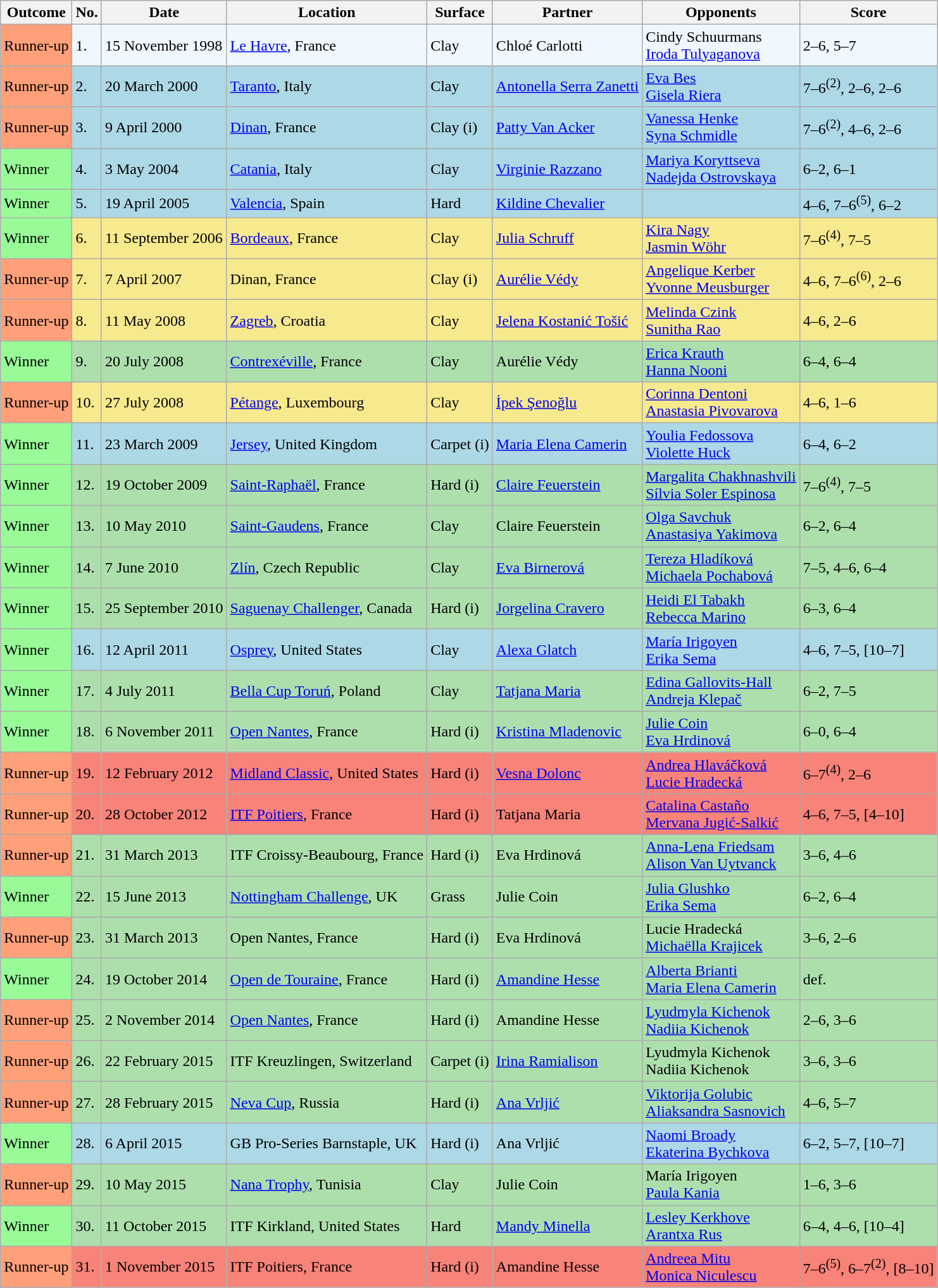<table class="sortable wikitable">
<tr>
<th>Outcome</th>
<th>No.</th>
<th>Date</th>
<th>Location</th>
<th>Surface</th>
<th>Partner</th>
<th>Opponents</th>
<th class=unsortable>Score</th>
</tr>
<tr bgcolor="#f0f8ff">
<td bgcolor="FFA07A">Runner-up</td>
<td>1.</td>
<td>15 November 1998</td>
<td><a href='#'>Le Havre</a>, France</td>
<td>Clay</td>
<td> Chloé Carlotti</td>
<td> Cindy Schuurmans <br>  <a href='#'>Iroda Tulyaganova</a></td>
<td>2–6, 5–7</td>
</tr>
<tr style="background:lightblue;">
<td style="background:#ffa07a;">Runner-up</td>
<td>2.</td>
<td>20 March 2000</td>
<td><a href='#'>Taranto</a>, Italy</td>
<td>Clay</td>
<td> <a href='#'>Antonella Serra Zanetti</a></td>
<td> <a href='#'>Eva Bes</a> <br>  <a href='#'>Gisela Riera</a></td>
<td>7–6<sup>(2)</sup>, 2–6, 2–6</td>
</tr>
<tr style="background:lightblue;">
<td bgcolor="FFA07A">Runner-up</td>
<td>3.</td>
<td>9 April 2000</td>
<td><a href='#'>Dinan</a>, France</td>
<td>Clay (i)</td>
<td> <a href='#'>Patty Van Acker</a></td>
<td> <a href='#'>Vanessa Henke</a> <br>  <a href='#'>Syna Schmidle</a></td>
<td>7–6<sup>(2)</sup>, 4–6, 2–6</td>
</tr>
<tr style="background:lightblue;">
<td style="background:#98fb98;">Winner</td>
<td>4.</td>
<td>3 May 2004</td>
<td><a href='#'>Catania</a>, Italy</td>
<td>Clay</td>
<td> <a href='#'>Virginie Razzano</a></td>
<td> <a href='#'>Mariya Koryttseva</a> <br>  <a href='#'>Nadejda Ostrovskaya</a></td>
<td>6–2, 6–1</td>
</tr>
<tr style="background:lightblue;">
<td bgcolor="98FB98">Winner</td>
<td>5.</td>
<td>19 April 2005</td>
<td><a href='#'>Valencia</a>, Spain</td>
<td>Hard</td>
<td> <a href='#'>Kildine Chevalier</a></td>
<td></td>
<td>4–6, 7–6<sup>(5)</sup>, 6–2</td>
</tr>
<tr style="background:#f7e98e;">
<td style="background:#98fb98;">Winner</td>
<td>6.</td>
<td>11 September 2006</td>
<td><a href='#'>Bordeaux</a>, France</td>
<td>Clay</td>
<td> <a href='#'>Julia Schruff</a></td>
<td> <a href='#'>Kira Nagy</a> <br>  <a href='#'>Jasmin Wöhr</a></td>
<td>7–6<sup>(4)</sup>, 7–5</td>
</tr>
<tr style="background:#f7e98e;">
<td bgcolor="FFA07A">Runner-up</td>
<td>7.</td>
<td>7 April 2007</td>
<td>Dinan, France</td>
<td>Clay (i)</td>
<td> <a href='#'>Aurélie Védy</a></td>
<td> <a href='#'>Angelique Kerber</a> <br>  <a href='#'>Yvonne Meusburger</a></td>
<td>4–6, 7–6<sup>(6)</sup>, 2–6</td>
</tr>
<tr style="background:#f7e98e;">
<td style="background:#ffa07a;">Runner-up</td>
<td>8.</td>
<td>11 May 2008</td>
<td><a href='#'>Zagreb</a>, Croatia</td>
<td>Clay</td>
<td> <a href='#'>Jelena Kostanić Tošić</a></td>
<td> <a href='#'>Melinda Czink</a> <br>  <a href='#'>Sunitha Rao</a></td>
<td>4–6, 2–6</td>
</tr>
<tr style="background:#addfad;">
<td bgcolor="98FB98">Winner</td>
<td>9.</td>
<td>20 July 2008</td>
<td><a href='#'>Contrexéville</a>, France</td>
<td>Clay</td>
<td> Aurélie Védy</td>
<td> <a href='#'>Erica Krauth</a> <br>  <a href='#'>Hanna Nooni</a></td>
<td>6–4, 6–4</td>
</tr>
<tr style="background:#f7e98e;">
<td style="background:#ffa07a;">Runner-up</td>
<td>10.</td>
<td>27 July 2008</td>
<td><a href='#'>Pétange</a>, Luxembourg</td>
<td>Clay</td>
<td> <a href='#'>İpek Şenoğlu</a></td>
<td> <a href='#'>Corinna Dentoni</a> <br>  <a href='#'>Anastasia Pivovarova</a></td>
<td>4–6, 1–6</td>
</tr>
<tr style="background:lightblue;">
<td style="background:#98fb98;">Winner</td>
<td>11.</td>
<td>23 March 2009</td>
<td><a href='#'>Jersey</a>, United Kingdom</td>
<td>Carpet (i)</td>
<td> <a href='#'>Maria Elena Camerin</a></td>
<td> <a href='#'>Youlia Fedossova</a> <br>  <a href='#'>Violette Huck</a></td>
<td>6–4, 6–2</td>
</tr>
<tr style="background:#addfad;">
<td style="background:#98fb98;">Winner</td>
<td>12.</td>
<td>19 October 2009</td>
<td><a href='#'>Saint-Raphaël</a>, France</td>
<td>Hard (i)</td>
<td> <a href='#'>Claire Feuerstein</a></td>
<td> <a href='#'>Margalita Chakhnashvili</a> <br>  <a href='#'>Sílvia Soler Espinosa</a></td>
<td>7–6<sup>(4)</sup>, 7–5</td>
</tr>
<tr style="background:#addfad;">
<td style="background:#98fb98;">Winner</td>
<td>13.</td>
<td>10 May 2010</td>
<td><a href='#'>Saint-Gaudens</a>, France</td>
<td>Clay</td>
<td> Claire Feuerstein</td>
<td> <a href='#'>Olga Savchuk</a> <br>  <a href='#'>Anastasiya Yakimova</a></td>
<td>6–2, 6–4</td>
</tr>
<tr style="background:#addfad;">
<td style="background:#98fb98;">Winner</td>
<td>14.</td>
<td>7 June 2010</td>
<td><a href='#'>Zlín</a>, Czech Republic</td>
<td>Clay</td>
<td> <a href='#'>Eva Birnerová</a></td>
<td> <a href='#'>Tereza Hladíková</a> <br>  <a href='#'>Michaela Pochabová</a></td>
<td>7–5, 4–6, 6–4</td>
</tr>
<tr style="background:#addfad;">
<td style="background:#98fb98;">Winner</td>
<td>15.</td>
<td>25 September 2010</td>
<td><a href='#'>Saguenay Challenger</a>, Canada</td>
<td>Hard (i)</td>
<td> <a href='#'>Jorgelina Cravero</a></td>
<td> <a href='#'>Heidi El Tabakh</a> <br>  <a href='#'>Rebecca Marino</a></td>
<td>6–3, 6–4</td>
</tr>
<tr style="background:lightblue;">
<td style="background:#98fb98;">Winner</td>
<td>16.</td>
<td>12 April 2011</td>
<td><a href='#'>Osprey</a>, United States</td>
<td>Clay</td>
<td> <a href='#'>Alexa Glatch</a></td>
<td> <a href='#'>María Irigoyen</a><br> <a href='#'>Erika Sema</a></td>
<td>4–6, 7–5, [10–7]</td>
</tr>
<tr style="background:#addfad;">
<td style="background:#98fb98;">Winner</td>
<td>17.</td>
<td>4 July 2011</td>
<td><a href='#'>Bella Cup Toruń</a>, Poland</td>
<td>Clay</td>
<td> <a href='#'>Tatjana Maria</a></td>
<td> <a href='#'>Edina Gallovits-Hall</a> <br>  <a href='#'>Andreja Klepač</a></td>
<td>6–2, 7–5</td>
</tr>
<tr style="background:#addfad;">
<td style="background:#98fb98;">Winner</td>
<td>18.</td>
<td>6 November 2011</td>
<td><a href='#'>Open Nantes</a>, France</td>
<td>Hard (i)</td>
<td> <a href='#'>Kristina Mladenovic</a></td>
<td> <a href='#'>Julie Coin</a> <br>  <a href='#'>Eva Hrdinová</a></td>
<td>6–0, 6–4</td>
</tr>
<tr style="background:#f88379;">
<td style="background:#ffa07a;">Runner-up</td>
<td>19.</td>
<td>12 February 2012</td>
<td><a href='#'>Midland Classic</a>, United States</td>
<td>Hard (i)</td>
<td> <a href='#'>Vesna Dolonc</a></td>
<td> <a href='#'>Andrea Hlaváčková</a> <br>  <a href='#'>Lucie Hradecká</a></td>
<td>6–7<sup>(4)</sup>, 2–6</td>
</tr>
<tr style="background:#f88379;">
<td style="background:#ffa07a;">Runner-up</td>
<td>20.</td>
<td>28 October 2012</td>
<td><a href='#'>ITF Poitiers</a>, France</td>
<td>Hard (i)</td>
<td> Tatjana Maria</td>
<td> <a href='#'>Catalina Castaño</a> <br>  <a href='#'>Mervana Jugić-Salkić</a></td>
<td>4–6, 7–5, [4–10]</td>
</tr>
<tr style="background:#addfad;">
<td style="background:#ffa07a;">Runner-up</td>
<td>21.</td>
<td>31 March 2013</td>
<td>ITF Croissy-Beaubourg, France</td>
<td>Hard (i)</td>
<td> Eva Hrdinová</td>
<td> <a href='#'>Anna-Lena Friedsam</a> <br>  <a href='#'>Alison Van Uytvanck</a></td>
<td>3–6, 4–6</td>
</tr>
<tr style="background:#addfad;">
<td style="background:#98fb98;">Winner</td>
<td>22.</td>
<td>15 June 2013</td>
<td><a href='#'>Nottingham Challenge</a>, UK</td>
<td>Grass</td>
<td> Julie Coin</td>
<td> <a href='#'>Julia Glushko</a> <br>  <a href='#'>Erika Sema</a></td>
<td>6–2, 6–4</td>
</tr>
<tr style="background:#addfad;">
<td style="background:#ffa07a;">Runner-up</td>
<td>23.</td>
<td>31 March 2013</td>
<td>Open Nantes, France</td>
<td>Hard (i)</td>
<td> Eva Hrdinová</td>
<td> Lucie Hradecká <br>  <a href='#'>Michaëlla Krajicek</a></td>
<td>3–6, 2–6</td>
</tr>
<tr style="background:#addfad;">
<td style="background:#98fb98;">Winner</td>
<td>24.</td>
<td>19 October 2014</td>
<td><a href='#'>Open de Touraine</a>, France</td>
<td>Hard (i)</td>
<td> <a href='#'>Amandine Hesse</a></td>
<td> <a href='#'>Alberta Brianti</a> <br>  <a href='#'>Maria Elena Camerin</a></td>
<td>def.</td>
</tr>
<tr style="background:#addfad;">
<td style="background:#ffa07a;">Runner-up</td>
<td>25.</td>
<td>2 November 2014</td>
<td><a href='#'>Open Nantes</a>, France</td>
<td>Hard (i)</td>
<td> Amandine Hesse</td>
<td> <a href='#'>Lyudmyla Kichenok</a> <br>  <a href='#'>Nadiia Kichenok</a></td>
<td>2–6, 3–6</td>
</tr>
<tr style="background:#addfad;">
<td style="background:#ffa07a;">Runner-up</td>
<td>26.</td>
<td>22 February 2015</td>
<td>ITF Kreuzlingen, Switzerland</td>
<td>Carpet (i)</td>
<td> <a href='#'>Irina Ramialison</a></td>
<td> Lyudmyla Kichenok <br>  Nadiia Kichenok</td>
<td>3–6, 3–6</td>
</tr>
<tr style="background:#addfad;">
<td style="background:#ffa07a;">Runner-up</td>
<td>27.</td>
<td>28 February 2015</td>
<td><a href='#'>Neva Cup</a>, Russia</td>
<td>Hard (i)</td>
<td> <a href='#'>Ana Vrljić</a></td>
<td> <a href='#'>Viktorija Golubic</a> <br>  <a href='#'>Aliaksandra Sasnovich</a></td>
<td>4–6, 5–7</td>
</tr>
<tr style="background:lightblue;">
<td style="background:#98fb98;">Winner</td>
<td>28.</td>
<td>6 April 2015</td>
<td>GB Pro-Series Barnstaple, UK</td>
<td>Hard (i)</td>
<td> Ana Vrljić</td>
<td> <a href='#'>Naomi Broady</a> <br>  <a href='#'>Ekaterina Bychkova</a></td>
<td>6–2, 5–7, [10–7]</td>
</tr>
<tr style="background:#addfad;">
<td style="background:#ffa07a;">Runner-up</td>
<td>29.</td>
<td>10 May 2015</td>
<td><a href='#'>Nana Trophy</a>, Tunisia</td>
<td>Clay</td>
<td> Julie Coin</td>
<td> María Irigoyen <br>  <a href='#'>Paula Kania</a></td>
<td>1–6, 3–6</td>
</tr>
<tr style="background:#addfad;">
<td style="background:#98fb98;">Winner</td>
<td>30.</td>
<td>11 October 2015</td>
<td>ITF Kirkland, United States</td>
<td>Hard</td>
<td> <a href='#'>Mandy Minella</a></td>
<td> <a href='#'>Lesley Kerkhove</a> <br>  <a href='#'>Arantxa Rus</a></td>
<td>6–4, 4–6, [10–4]</td>
</tr>
<tr style="background:#f88379;">
<td style="background:#ffa07a;">Runner-up</td>
<td>31.</td>
<td>1 November 2015</td>
<td>ITF Poitiers, France</td>
<td>Hard (i)</td>
<td> Amandine Hesse</td>
<td> <a href='#'>Andreea Mitu</a> <br>  <a href='#'>Monica Niculescu</a></td>
<td>7–6<sup>(5)</sup>, 6–7<sup>(2)</sup>, [8–10]</td>
</tr>
</table>
